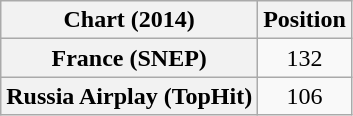<table class="wikitable sortable plainrowheaders" style="text-align:center">
<tr>
<th scope="col">Chart (2014)</th>
<th scope="col">Position</th>
</tr>
<tr>
<th scope="row">France (SNEP)</th>
<td>132</td>
</tr>
<tr>
<th scope="row">Russia Airplay (TopHit)</th>
<td>106</td>
</tr>
</table>
